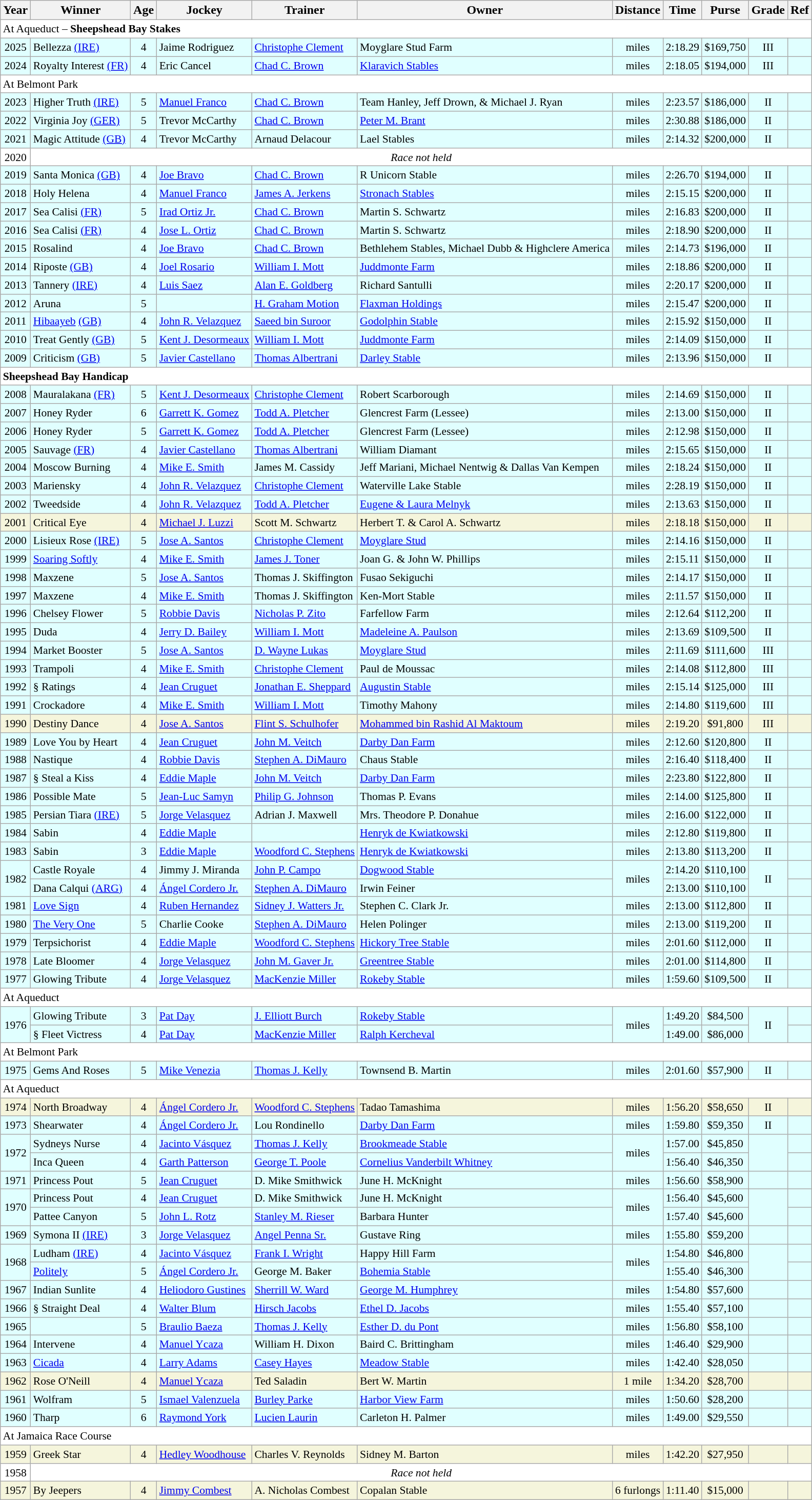<table class="wikitable sortable">
<tr>
<th>Year</th>
<th>Winner</th>
<th>Age</th>
<th>Jockey</th>
<th>Trainer</th>
<th>Owner</th>
<th>Distance</th>
<th>Time</th>
<th>Purse</th>
<th>Grade</th>
<th>Ref</th>
</tr>
<tr style="font-size:90%; background-color:white">
<td align="left" colspan=11>At Aqueduct – <strong>Sheepshead Bay Stakes</strong></td>
</tr>
<tr style="font-size:90%; background-color:lightcyan">
<td align="center">2025</td>
<td>Bellezza  <a href='#'>(IRE)</a></td>
<td align="center">4</td>
<td>Jaime Rodriguez</td>
<td><a href='#'>Christophe Clement</a></td>
<td>Moyglare Stud Farm</td>
<td align="center"> miles</td>
<td align="center">2:18.29</td>
<td align="center">$169,750</td>
<td align="center">III</td>
<td></td>
</tr>
<tr style="font-size:90%; background-color:lightcyan">
<td align="center">2024</td>
<td>Royalty Interest <a href='#'>(FR)</a></td>
<td align="center">4</td>
<td>Eric Cancel</td>
<td><a href='#'>Chad C. Brown</a></td>
<td><a href='#'>Klaravich Stables</a></td>
<td align="center"> miles</td>
<td align="center">2:18.05</td>
<td align="center">$194,000</td>
<td align="center">III</td>
<td></td>
</tr>
<tr style="font-size:90%; background-color:white">
<td align="left" colspan=11>At Belmont Park</td>
</tr>
<tr style="font-size:90%; background-color:lightcyan">
<td align="center">2023</td>
<td>Higher Truth <a href='#'>(IRE)</a></td>
<td align="center">5</td>
<td><a href='#'>Manuel Franco</a></td>
<td><a href='#'>Chad C. Brown</a></td>
<td>Team Hanley, Jeff Drown, & Michael J. Ryan</td>
<td align="center"> miles</td>
<td align="center">2:23.57</td>
<td align="center">$186,000</td>
<td align="center">II</td>
<td></td>
</tr>
<tr style="font-size:90%; background-color:lightcyan">
<td align="center">2022</td>
<td>Virginia Joy <a href='#'>(GER)</a></td>
<td align="center">5</td>
<td>Trevor McCarthy</td>
<td><a href='#'>Chad C. Brown</a></td>
<td><a href='#'>Peter M. Brant</a></td>
<td align="center"> miles</td>
<td align="center">2:30.88</td>
<td align="center">$186,000</td>
<td align="center">II</td>
<td></td>
</tr>
<tr style="font-size:90%; background-color:lightcyan">
<td align=center>2021</td>
<td>Magic Attitude <a href='#'>(GB)</a></td>
<td align=center>4</td>
<td>Trevor McCarthy</td>
<td>Arnaud Delacour</td>
<td>Lael Stables</td>
<td align=center> miles</td>
<td align=center>2:14.32</td>
<td align=center>$200,000</td>
<td align=center>II</td>
<td></td>
</tr>
<tr style="font-size:90%; background-color:white">
<td align="center">2020</td>
<td align="center" colspan=10><em>Race not held</em></td>
</tr>
<tr style="font-size:90%; background-color:lightcyan">
<td align=center>2019</td>
<td>Santa Monica <a href='#'>(GB)</a></td>
<td align=center>4</td>
<td><a href='#'>Joe Bravo</a></td>
<td><a href='#'>Chad C. Brown</a></td>
<td>R Unicorn Stable</td>
<td align=center> miles</td>
<td align=center>2:26.70</td>
<td align=center>$194,000</td>
<td align=center>II</td>
<td></td>
</tr>
<tr style="font-size:90%; background-color:lightcyan">
<td align=center>2018</td>
<td>Holy Helena</td>
<td align=center>4</td>
<td><a href='#'>Manuel Franco</a></td>
<td><a href='#'>James A. Jerkens</a></td>
<td><a href='#'>Stronach Stables</a></td>
<td align=center> miles</td>
<td align=center>2:15.15</td>
<td align=center>$200,000</td>
<td align=center>II</td>
<td></td>
</tr>
<tr style="font-size:90%; background-color:lightcyan">
<td align=center>2017</td>
<td>Sea Calisi <a href='#'>(FR)</a></td>
<td align=center>5</td>
<td><a href='#'>Irad Ortiz Jr.</a></td>
<td><a href='#'>Chad C. Brown</a></td>
<td>Martin S. Schwartz</td>
<td align=center> miles</td>
<td align=center>2:16.83</td>
<td align=center>$200,000</td>
<td align=center>II</td>
<td></td>
</tr>
<tr style="font-size:90%; background-color:lightcyan">
<td align=center>2016</td>
<td>Sea Calisi <a href='#'>(FR)</a></td>
<td align=center>4</td>
<td><a href='#'>Jose L. Ortiz</a></td>
<td><a href='#'>Chad C. Brown</a></td>
<td>Martin S. Schwartz</td>
<td align=center> miles</td>
<td align=center>2:18.90</td>
<td align=center>$200,000</td>
<td align=center>II</td>
<td></td>
</tr>
<tr style="font-size:90%; background-color:lightcyan">
<td align=center>2015</td>
<td>Rosalind</td>
<td align=center>4</td>
<td><a href='#'>Joe Bravo</a></td>
<td><a href='#'>Chad C. Brown</a></td>
<td>Bethlehem Stables, Michael Dubb & Highclere America</td>
<td align=center> miles</td>
<td align=center>2:14.73</td>
<td align=center>$196,000</td>
<td align=center>II</td>
<td></td>
</tr>
<tr style="font-size:90%; background-color:lightcyan">
<td align=center>2014</td>
<td>Riposte <a href='#'>(GB)</a></td>
<td align=center>4</td>
<td><a href='#'>Joel Rosario</a></td>
<td><a href='#'>William I. Mott</a></td>
<td><a href='#'>Juddmonte Farm</a></td>
<td align=center> miles</td>
<td align=center>2:18.86</td>
<td align=center>$200,000</td>
<td align=center>II</td>
<td></td>
</tr>
<tr style="font-size:90%; background-color:lightcyan">
<td align=center>2013</td>
<td>Tannery <a href='#'>(IRE)</a></td>
<td align=center>4</td>
<td><a href='#'>Luis Saez</a></td>
<td><a href='#'>Alan E. Goldberg</a></td>
<td>Richard Santulli</td>
<td align=center> miles</td>
<td align=center>2:20.17</td>
<td align=center>$200,000</td>
<td align=center>II</td>
<td></td>
</tr>
<tr style="font-size:90%; background-color:lightcyan">
<td align=center>2012</td>
<td>Aruna</td>
<td align=center>5</td>
<td></td>
<td><a href='#'>H. Graham Motion</a></td>
<td><a href='#'>Flaxman Holdings</a></td>
<td align=center> miles</td>
<td align=center>2:15.47</td>
<td align=center>$200,000</td>
<td align=center>II</td>
<td></td>
</tr>
<tr style="font-size:90%; background-color:lightcyan">
<td align=center>2011</td>
<td><a href='#'>Hibaayeb</a> <a href='#'>(GB)</a></td>
<td align=center>4</td>
<td><a href='#'>John R. Velazquez</a></td>
<td><a href='#'>Saeed bin Suroor</a></td>
<td><a href='#'>Godolphin Stable</a></td>
<td align=center> miles</td>
<td align=center>2:15.92</td>
<td align=center>$150,000</td>
<td align=center>II</td>
<td></td>
</tr>
<tr style="font-size:90%; background-color:lightcyan">
<td align=center>2010</td>
<td>Treat Gently <a href='#'>(GB)</a></td>
<td align=center>5</td>
<td><a href='#'>Kent J. Desormeaux</a></td>
<td><a href='#'>William I. Mott</a></td>
<td><a href='#'>Juddmonte Farm</a></td>
<td align=center> miles</td>
<td align=center>2:14.09</td>
<td align=center>$150,000</td>
<td align=center>II</td>
<td></td>
</tr>
<tr style="font-size:90%; background-color:lightcyan">
<td align=center>2009</td>
<td>Criticism <a href='#'>(GB)</a></td>
<td align=center>5</td>
<td><a href='#'>Javier Castellano</a></td>
<td><a href='#'>Thomas Albertrani</a></td>
<td><a href='#'>Darley Stable</a></td>
<td align=center> miles</td>
<td align=center>2:13.96</td>
<td align=center>$150,000</td>
<td align=center>II</td>
<td></td>
</tr>
<tr style="font-size:90%; background-color:white">
<td align="left" colspan=11><strong>Sheepshead Bay Handicap</strong></td>
</tr>
<tr style="font-size:90%; background-color:lightcyan">
<td align=center>2008</td>
<td>Mauralakana <a href='#'>(FR)</a></td>
<td align=center>5</td>
<td><a href='#'>Kent J. Desormeaux</a></td>
<td><a href='#'>Christophe Clement</a></td>
<td>Robert Scarborough</td>
<td align=center> miles</td>
<td align=center>2:14.69</td>
<td align=center>$150,000</td>
<td align=center>II</td>
<td></td>
</tr>
<tr style="font-size:90%; background-color:lightcyan">
<td align=center>2007</td>
<td>Honey Ryder</td>
<td align=center>6</td>
<td><a href='#'>Garrett K. Gomez</a></td>
<td><a href='#'>Todd A. Pletcher</a></td>
<td>Glencrest Farm (Lessee)</td>
<td align=center> miles</td>
<td align=center>2:13.00</td>
<td align=center>$150,000</td>
<td align=center>II</td>
<td></td>
</tr>
<tr style="font-size:90%; background-color:lightcyan">
<td align=center>2006</td>
<td>Honey Ryder</td>
<td align=center>5</td>
<td><a href='#'>Garrett K. Gomez</a></td>
<td><a href='#'>Todd A. Pletcher</a></td>
<td>Glencrest Farm (Lessee)</td>
<td align=center> miles</td>
<td align=center>2:12.98</td>
<td align=center>$150,000</td>
<td align=center>II</td>
<td></td>
</tr>
<tr style="font-size:90%; background-color:lightcyan">
<td align=center>2005</td>
<td>Sauvage <a href='#'>(FR)</a></td>
<td align=center>4</td>
<td><a href='#'>Javier Castellano</a></td>
<td><a href='#'>Thomas Albertrani</a></td>
<td>William Diamant</td>
<td align=center> miles</td>
<td align=center>2:15.65</td>
<td align=center>$150,000</td>
<td align=center>II</td>
<td></td>
</tr>
<tr style="font-size:90%; background-color:lightcyan">
<td align=center>2004</td>
<td>Moscow Burning</td>
<td align=center>4</td>
<td><a href='#'>Mike E. Smith</a></td>
<td>James M. Cassidy</td>
<td>Jeff Mariani, Michael Nentwig & Dallas Van Kempen</td>
<td align=center> miles</td>
<td align=center>2:18.24</td>
<td align=center>$150,000</td>
<td align=center>II</td>
<td></td>
</tr>
<tr style="font-size:90%; background-color:lightcyan">
<td align=center>2003</td>
<td>Mariensky</td>
<td align=center>4</td>
<td><a href='#'>John R. Velazquez</a></td>
<td><a href='#'>Christophe Clement</a></td>
<td>Waterville Lake Stable</td>
<td align=center> miles</td>
<td align=center>2:28.19</td>
<td align=center>$150,000</td>
<td align=center>II</td>
<td></td>
</tr>
<tr style="font-size:90%; background-color:lightcyan">
<td align=center>2002</td>
<td>Tweedside</td>
<td align=center>4</td>
<td><a href='#'>John R. Velazquez</a></td>
<td><a href='#'>Todd A. Pletcher</a></td>
<td><a href='#'>Eugene & Laura Melnyk</a></td>
<td align=center> miles</td>
<td align=center>2:13.63</td>
<td align=center>$150,000</td>
<td align=center>II</td>
<td></td>
</tr>
<tr style="font-size:90%; background-color:beige">
<td align=center>2001</td>
<td>Critical Eye</td>
<td align=center>4</td>
<td><a href='#'>Michael J. Luzzi</a></td>
<td>Scott M. Schwartz</td>
<td>Herbert T. & Carol A. Schwartz</td>
<td align=center> miles</td>
<td align=center>2:18.18</td>
<td align=center>$150,000</td>
<td align=center>II</td>
<td></td>
</tr>
<tr style="font-size:90%; background-color:lightcyan">
<td align=center>2000</td>
<td>Lisieux Rose <a href='#'>(IRE)</a></td>
<td align=center>5</td>
<td><a href='#'>Jose A. Santos</a></td>
<td><a href='#'>Christophe Clement</a></td>
<td><a href='#'>Moyglare Stud</a></td>
<td align=center> miles</td>
<td align=center>2:14.16</td>
<td align=center>$150,000</td>
<td align=center>II</td>
<td></td>
</tr>
<tr style="font-size:90%; background-color:lightcyan">
<td align=center>1999</td>
<td><a href='#'>Soaring Softly</a></td>
<td align=center>4</td>
<td><a href='#'>Mike E. Smith</a></td>
<td><a href='#'>James J. Toner</a></td>
<td>Joan G. & John W. Phillips</td>
<td align=center> miles</td>
<td align=center>2:15.11</td>
<td align=center>$150,000</td>
<td align=center>II</td>
<td></td>
</tr>
<tr style="font-size:90%; background-color:lightcyan">
<td align=center>1998</td>
<td>Maxzene</td>
<td align=center>5</td>
<td><a href='#'>Jose A. Santos</a></td>
<td>Thomas J. Skiffington</td>
<td>Fusao Sekiguchi</td>
<td align=center> miles</td>
<td align=center>2:14.17</td>
<td align=center>$150,000</td>
<td align=center>II</td>
<td></td>
</tr>
<tr style="font-size:90%; background-color:lightcyan">
<td align=center>1997</td>
<td>Maxzene</td>
<td align=center>4</td>
<td><a href='#'>Mike E. Smith</a></td>
<td>Thomas J. Skiffington</td>
<td>Ken-Mort Stable</td>
<td align=center> miles</td>
<td align=center>2:11.57</td>
<td align=center>$150,000</td>
<td align=center>II</td>
<td></td>
</tr>
<tr style="font-size:90%; background-color:lightcyan">
<td align=center>1996</td>
<td>Chelsey Flower</td>
<td align=center>5</td>
<td><a href='#'>Robbie Davis</a></td>
<td><a href='#'>Nicholas P. Zito</a></td>
<td>Farfellow Farm</td>
<td align=center> miles</td>
<td align=center>2:12.64</td>
<td align=center>$112,200</td>
<td align=center>II</td>
<td></td>
</tr>
<tr style="font-size:90%; background-color:lightcyan">
<td align=center>1995</td>
<td>Duda</td>
<td align=center>4</td>
<td><a href='#'>Jerry D. Bailey</a></td>
<td><a href='#'>William I. Mott</a></td>
<td><a href='#'>Madeleine A. Paulson</a></td>
<td align=center> miles</td>
<td align=center>2:13.69</td>
<td align=center>$109,500</td>
<td align=center>II</td>
<td></td>
</tr>
<tr style="font-size:90%; background-color:lightcyan">
<td align=center>1994</td>
<td>Market Booster</td>
<td align=center>5</td>
<td><a href='#'>Jose A. Santos</a></td>
<td><a href='#'>D. Wayne Lukas</a></td>
<td><a href='#'>Moyglare Stud</a></td>
<td align=center> miles</td>
<td align=center>2:11.69</td>
<td align=center>$111,600</td>
<td align=center>III</td>
<td></td>
</tr>
<tr style="font-size:90%; background-color:lightcyan">
<td align=center>1993</td>
<td>Trampoli</td>
<td align=center>4</td>
<td><a href='#'>Mike E. Smith</a></td>
<td><a href='#'>Christophe Clement</a></td>
<td>Paul de Moussac</td>
<td align=center> miles</td>
<td align=center>2:14.08</td>
<td align=center>$112,800</td>
<td align=center>III</td>
<td></td>
</tr>
<tr style="font-size:90%; background-color:lightcyan">
<td align=center>1992</td>
<td>§ Ratings</td>
<td align=center>4</td>
<td><a href='#'>Jean Cruguet</a></td>
<td><a href='#'>Jonathan E. Sheppard</a></td>
<td><a href='#'>Augustin Stable</a></td>
<td align=center> miles</td>
<td align=center>2:15.14</td>
<td align=center>$125,000</td>
<td align=center>III</td>
<td></td>
</tr>
<tr style="font-size:90%; background-color:lightcyan">
<td align=center>1991</td>
<td>Crockadore</td>
<td align=center>4</td>
<td><a href='#'>Mike E. Smith</a></td>
<td><a href='#'>William I. Mott</a></td>
<td>Timothy Mahony</td>
<td align=center> miles</td>
<td align=center>2:14.80</td>
<td align=center>$119,600</td>
<td align=center>III</td>
<td></td>
</tr>
<tr style="font-size:90%; background-color:beige">
<td align=center>1990</td>
<td>Destiny Dance</td>
<td align=center>4</td>
<td><a href='#'>Jose A. Santos</a></td>
<td><a href='#'>Flint S. Schulhofer</a></td>
<td><a href='#'>Mohammed bin Rashid Al Maktoum</a></td>
<td align=center> miles</td>
<td align=center>2:19.20</td>
<td align=center>$91,800</td>
<td align=center>III</td>
<td></td>
</tr>
<tr style="font-size:90%; background-color:lightcyan">
<td align=center>1989</td>
<td>Love You by Heart</td>
<td align=center>4</td>
<td><a href='#'>Jean Cruguet</a></td>
<td><a href='#'>John M. Veitch</a></td>
<td><a href='#'>Darby Dan Farm</a></td>
<td align=center> miles</td>
<td align=center>2:12.60</td>
<td align=center>$120,800</td>
<td align=center>II</td>
<td></td>
</tr>
<tr style="font-size:90%; background-color:lightcyan">
<td align=center>1988</td>
<td>Nastique</td>
<td align=center>4</td>
<td><a href='#'>Robbie Davis</a></td>
<td><a href='#'>Stephen A. DiMauro</a></td>
<td>Chaus Stable</td>
<td align=center> miles</td>
<td align=center>2:16.40</td>
<td align=center>$118,400</td>
<td align=center>II</td>
<td></td>
</tr>
<tr style="font-size:90%; background-color:lightcyan">
<td align=center>1987</td>
<td>§ Steal a Kiss</td>
<td align=center>4</td>
<td><a href='#'>Eddie Maple</a></td>
<td><a href='#'>John M. Veitch</a></td>
<td><a href='#'>Darby Dan Farm</a></td>
<td align=center> miles</td>
<td align=center>2:23.80</td>
<td align=center>$122,800</td>
<td align=center>II</td>
<td></td>
</tr>
<tr style="font-size:90%; background-color:lightcyan">
<td align=center>1986</td>
<td>Possible Mate</td>
<td align=center>5</td>
<td><a href='#'>Jean-Luc Samyn</a></td>
<td><a href='#'>Philip G. Johnson</a></td>
<td>Thomas P. Evans</td>
<td align=center> miles</td>
<td align=center>2:14.00</td>
<td align=center>$125,800</td>
<td align=center>II</td>
<td></td>
</tr>
<tr style="font-size:90%; background-color:lightcyan">
<td align=center>1985</td>
<td>Persian Tiara <a href='#'>(IRE)</a></td>
<td align=center>5</td>
<td><a href='#'>Jorge Velasquez</a></td>
<td>Adrian J. Maxwell</td>
<td>Mrs. Theodore P. Donahue</td>
<td align=center> miles</td>
<td align=center>2:16.00</td>
<td align=center>$122,000</td>
<td align=center>II</td>
<td></td>
</tr>
<tr style="font-size:90%; background-color:lightcyan">
<td align=center>1984</td>
<td>Sabin</td>
<td align=center>4</td>
<td><a href='#'>Eddie Maple</a></td>
<td></td>
<td><a href='#'>Henryk de Kwiatkowski</a></td>
<td align=center> miles</td>
<td align=center>2:12.80</td>
<td align=center>$119,800</td>
<td align=center>II</td>
<td></td>
</tr>
<tr style="font-size:90%; background-color:lightcyan">
<td align=center>1983</td>
<td>Sabin</td>
<td align=center>3</td>
<td><a href='#'>Eddie Maple</a></td>
<td><a href='#'>Woodford C. Stephens</a></td>
<td><a href='#'>Henryk de Kwiatkowski</a></td>
<td align=center> miles</td>
<td align=center>2:13.80</td>
<td align=center>$113,200</td>
<td align=center>II</td>
<td></td>
</tr>
<tr style="font-size:90%; background-color:lightcyan">
<td align=center rowspan=2>1982</td>
<td>Castle Royale</td>
<td align=center>4</td>
<td>Jimmy J. Miranda</td>
<td><a href='#'>John P. Campo</a></td>
<td><a href='#'>Dogwood Stable</a></td>
<td align=center rowspan=2> miles</td>
<td align=center>2:14.20</td>
<td align=center>$110,100</td>
<td align=center rowspan=2>II</td>
<td></td>
</tr>
<tr style="font-size:90%; background-color:lightcyan">
<td>Dana Calqui <a href='#'>(ARG)</a></td>
<td align=center>4</td>
<td><a href='#'>Ángel Cordero Jr.</a></td>
<td><a href='#'>Stephen A. DiMauro</a></td>
<td>Irwin Feiner</td>
<td align=center>2:13.00</td>
<td align=center>$110,100</td>
<td></td>
</tr>
<tr style="font-size:90%; background-color:lightcyan">
<td align=center>1981</td>
<td><a href='#'>Love Sign</a></td>
<td align=center>4</td>
<td><a href='#'>Ruben Hernandez</a></td>
<td><a href='#'>Sidney J. Watters Jr.</a></td>
<td>Stephen C. Clark Jr.</td>
<td align=center> miles</td>
<td align=center>2:13.00</td>
<td align=center>$112,800</td>
<td align=center>II</td>
<td></td>
</tr>
<tr style="font-size:90%; background-color:lightcyan">
<td align=center>1980</td>
<td><a href='#'>The Very One</a></td>
<td align=center>5</td>
<td>Charlie Cooke</td>
<td><a href='#'>Stephen A. DiMauro</a></td>
<td>Helen Polinger</td>
<td align=center> miles</td>
<td align=center>2:13.00</td>
<td align=center>$119,200</td>
<td align=center>II</td>
<td></td>
</tr>
<tr style="font-size:90%; background-color:lightcyan">
<td align=center>1979</td>
<td>Terpsichorist</td>
<td align=center>4</td>
<td><a href='#'>Eddie Maple</a></td>
<td><a href='#'>Woodford C. Stephens</a></td>
<td><a href='#'>Hickory Tree Stable</a></td>
<td align=center> miles</td>
<td align=center>2:01.60</td>
<td align=center>$112,000</td>
<td align=center>II</td>
<td></td>
</tr>
<tr style="font-size:90%; background-color:lightcyan">
<td align=center>1978</td>
<td>Late Bloomer</td>
<td align=center>4</td>
<td><a href='#'>Jorge Velasquez</a></td>
<td><a href='#'>John M. Gaver Jr.</a></td>
<td><a href='#'>Greentree Stable</a></td>
<td align=center> miles</td>
<td align=center>2:01.00</td>
<td align=center>$114,800</td>
<td align=center>II</td>
<td></td>
</tr>
<tr style="font-size:90%; background-color:lightcyan">
<td align=center>1977</td>
<td>Glowing Tribute</td>
<td align=center>4</td>
<td><a href='#'>Jorge Velasquez</a></td>
<td><a href='#'>MacKenzie Miller</a></td>
<td><a href='#'>Rokeby Stable</a></td>
<td align=center> miles</td>
<td align=center>1:59.60</td>
<td align=center>$109,500</td>
<td align=center>II</td>
<td></td>
</tr>
<tr style="font-size:90%; background-color:white">
<td align="left" colspan=11>At Aqueduct</td>
</tr>
<tr style="font-size:90%; background-color:lightcyan">
<td align=center rowspan=2>1976</td>
<td>Glowing Tribute</td>
<td align=center>3</td>
<td><a href='#'>Pat Day</a></td>
<td><a href='#'>J. Elliott Burch</a></td>
<td><a href='#'>Rokeby Stable</a></td>
<td align=center rowspan=2> miles</td>
<td align=center>1:49.20</td>
<td align=center>$84,500</td>
<td align=center rowspan=2>II</td>
<td></td>
</tr>
<tr style="font-size:90%; background-color:lightcyan">
<td>§ Fleet Victress</td>
<td align=center>4</td>
<td><a href='#'>Pat Day</a></td>
<td><a href='#'>MacKenzie Miller</a></td>
<td><a href='#'>Ralph Kercheval</a></td>
<td align=center>1:49.00</td>
<td align=center>$86,000</td>
<td></td>
</tr>
<tr style="font-size:90%; background-color:white">
<td align="left" colspan=11>At Belmont Park</td>
</tr>
<tr style="font-size:90%; background-color:lightcyan">
<td align=center>1975</td>
<td>Gems And Roses</td>
<td align=center>5</td>
<td><a href='#'>Mike Venezia</a></td>
<td><a href='#'>Thomas J. Kelly</a></td>
<td>Townsend B. Martin</td>
<td align=center> miles</td>
<td align=center>2:01.60</td>
<td align=center>$57,900</td>
<td align=center>II</td>
<td></td>
</tr>
<tr style="font-size:90%; background-color:white">
<td align="left" colspan=11>At Aqueduct</td>
</tr>
<tr style="font-size:90%; background-color:beige">
<td align=center>1974</td>
<td>North Broadway</td>
<td align=center>4</td>
<td><a href='#'>Ángel Cordero Jr.</a></td>
<td><a href='#'>Woodford C. Stephens</a></td>
<td>Tadao Tamashima</td>
<td align=center> miles</td>
<td align=center>1:56.20</td>
<td align=center>$58,650</td>
<td align=center>II</td>
<td></td>
</tr>
<tr style="font-size:90%; background-color:lightcyan">
<td align=center>1973</td>
<td>Shearwater</td>
<td align=center>4</td>
<td><a href='#'>Ángel Cordero Jr.</a></td>
<td>Lou Rondinello</td>
<td><a href='#'>Darby Dan Farm</a></td>
<td align=center> miles</td>
<td align=center>1:59.80</td>
<td align=center>$59,350</td>
<td align=center>II</td>
<td></td>
</tr>
<tr style="font-size:90%; background-color:lightcyan">
<td align=center rowspan=2>1972</td>
<td>Sydneys Nurse</td>
<td align=center>4</td>
<td><a href='#'>Jacinto Vásquez</a></td>
<td><a href='#'>Thomas J. Kelly</a></td>
<td><a href='#'>Brookmeade Stable</a></td>
<td align=center rowspan=2> miles</td>
<td align=center>1:57.00</td>
<td align=center>$45,850</td>
<td align=center rowspan=2></td>
<td></td>
</tr>
<tr style="font-size:90%; background-color:lightcyan">
<td>Inca Queen</td>
<td align=center>4</td>
<td><a href='#'>Garth Patterson</a></td>
<td><a href='#'>George T. Poole</a></td>
<td><a href='#'>Cornelius Vanderbilt Whitney</a></td>
<td align=center>1:56.40</td>
<td align=center>$46,350</td>
<td></td>
</tr>
<tr style="font-size:90%; background-color:lightcyan">
<td align=center>1971</td>
<td>Princess Pout</td>
<td align=center>5</td>
<td><a href='#'>Jean Cruguet</a></td>
<td>D. Mike Smithwick</td>
<td>June H. McKnight</td>
<td align=center> miles</td>
<td align=center>1:56.60</td>
<td align=center>$58,900</td>
<td align=center></td>
<td></td>
</tr>
<tr style="font-size:90%; background-color:lightcyan">
<td align=center rowspan=2>1970</td>
<td>Princess Pout</td>
<td align=center>4</td>
<td><a href='#'>Jean Cruguet</a></td>
<td>D. Mike Smithwick</td>
<td>June H. McKnight</td>
<td align=center rowspan=2> miles</td>
<td align=center>1:56.40</td>
<td align=center>$45,600</td>
<td align=center rowspan=2></td>
<td></td>
</tr>
<tr style="font-size:90%; background-color:lightcyan">
<td>Pattee Canyon</td>
<td align=center>5</td>
<td><a href='#'>John L. Rotz</a></td>
<td><a href='#'>Stanley M. Rieser</a></td>
<td>Barbara Hunter</td>
<td align=center>1:57.40</td>
<td align=center>$45,600</td>
<td></td>
</tr>
<tr style="font-size:90%; background-color:lightcyan">
<td align=center>1969</td>
<td>Symona II <a href='#'>(IRE)</a></td>
<td align=center>3</td>
<td><a href='#'>Jorge Velasquez</a></td>
<td><a href='#'>Angel Penna Sr.</a></td>
<td>Gustave Ring</td>
<td align=center> miles</td>
<td align=center>1:55.80</td>
<td align=center>$59,200</td>
<td align=center></td>
<td></td>
</tr>
<tr style="font-size:90%; background-color:lightcyan">
<td align=center rowspan=2>1968</td>
<td>Ludham <a href='#'>(IRE)</a></td>
<td align=center>4</td>
<td><a href='#'>Jacinto Vásquez</a></td>
<td><a href='#'>Frank I. Wright</a></td>
<td>Happy Hill Farm</td>
<td align=center rowspan=2> miles</td>
<td align=center>1:54.80</td>
<td align=center>$46,800</td>
<td align=center rowspan=2></td>
<td></td>
</tr>
<tr style="font-size:90%; background-color:lightcyan">
<td><a href='#'>Politely</a></td>
<td align=center>5</td>
<td><a href='#'>Ángel Cordero Jr.</a></td>
<td>George M. Baker</td>
<td><a href='#'>Bohemia Stable</a></td>
<td align=center>1:55.40</td>
<td align=center>$46,300</td>
<td></td>
</tr>
<tr style="font-size:90%; background-color:lightcyan">
<td align=center>1967</td>
<td>Indian Sunlite</td>
<td align=center>4</td>
<td><a href='#'>Heliodoro Gustines</a></td>
<td><a href='#'>Sherrill W. Ward</a></td>
<td><a href='#'>George M. Humphrey</a></td>
<td align=center> miles</td>
<td align=center>1:54.80</td>
<td align=center>$57,600</td>
<td align=center></td>
<td></td>
</tr>
<tr style="font-size:90%; background-color:lightcyan">
<td align=center>1966</td>
<td>§ Straight Deal</td>
<td align=center>4</td>
<td><a href='#'>Walter Blum</a></td>
<td><a href='#'>Hirsch Jacobs</a></td>
<td><a href='#'>Ethel D. Jacobs</a></td>
<td align=center> miles</td>
<td align=center>1:55.40</td>
<td align=center>$57,100</td>
<td align=center></td>
<td></td>
</tr>
<tr style="font-size:90%; background-color:lightcyan">
<td align=center>1965</td>
<td></td>
<td align=center>5</td>
<td><a href='#'>Braulio Baeza</a></td>
<td><a href='#'>Thomas J. Kelly</a></td>
<td><a href='#'>Esther D. du Pont</a></td>
<td align=center> miles</td>
<td align=center>1:56.80</td>
<td align=center>$58,100</td>
<td align=center></td>
<td></td>
</tr>
<tr style="font-size:90%; background-color:lightcyan">
<td align=center>1964</td>
<td>Intervene</td>
<td align=center>4</td>
<td><a href='#'>Manuel Ycaza</a></td>
<td>William H. Dixon</td>
<td>Baird C. Brittingham</td>
<td align=center> miles</td>
<td align=center>1:46.40</td>
<td align=center>$29,900</td>
<td align=center></td>
<td></td>
</tr>
<tr style="font-size:90%; background-color:lightcyan">
<td align=center>1963</td>
<td><a href='#'>Cicada</a></td>
<td align=center>4</td>
<td><a href='#'>Larry Adams</a></td>
<td><a href='#'>Casey Hayes</a></td>
<td><a href='#'>Meadow Stable</a></td>
<td align=center> miles</td>
<td align=center>1:42.40</td>
<td align=center>$28,050</td>
<td align=center></td>
<td></td>
</tr>
<tr style="font-size:90%; background-color:beige">
<td align=center>1962</td>
<td>Rose O'Neill</td>
<td align=center>4</td>
<td><a href='#'>Manuel Ycaza</a></td>
<td>Ted Saladin</td>
<td>Bert W. Martin</td>
<td align=center>1 mile</td>
<td align=center>1:34.20</td>
<td align=center>$28,700</td>
<td align=center></td>
<td></td>
</tr>
<tr style="font-size:90%; background-color:lightcyan">
<td align=center>1961</td>
<td>Wolfram</td>
<td align=center>5</td>
<td><a href='#'>Ismael Valenzuela</a></td>
<td><a href='#'>Burley Parke</a></td>
<td><a href='#'>Harbor View Farm</a></td>
<td align=center> miles</td>
<td align=center>1:50.60</td>
<td align=center>$28,200</td>
<td align=center></td>
<td></td>
</tr>
<tr style="font-size:90%; background-color:lightcyan">
<td align=center>1960</td>
<td>Tharp</td>
<td align=center>6</td>
<td><a href='#'>Raymond York</a></td>
<td><a href='#'>Lucien Laurin</a></td>
<td>Carleton H. Palmer</td>
<td align=center> miles</td>
<td align=center>1:49.00</td>
<td align=center>$29,550</td>
<td align=center></td>
<td></td>
</tr>
<tr style="font-size:90%; background-color:white">
<td align="left" colspan=11>At Jamaica Race Course</td>
</tr>
<tr style="font-size:90%; background-color:beige">
<td align=center>1959</td>
<td>Greek Star</td>
<td align=center>4</td>
<td><a href='#'>Hedley Woodhouse</a></td>
<td>Charles V. Reynolds</td>
<td>Sidney M. Barton</td>
<td align=center> miles</td>
<td align=center>1:42.20</td>
<td align=center>$27,950</td>
<td align=center></td>
<td></td>
</tr>
<tr style="font-size:90%; background-color:white">
<td align="center">1958</td>
<td align="center" colspan=10><em>Race not held</em></td>
</tr>
<tr style="font-size:90%; background-color:beige">
<td align=center>1957</td>
<td>By Jeepers</td>
<td align=center>4</td>
<td><a href='#'>Jimmy Combest</a></td>
<td>A. Nicholas Combest</td>
<td>Copalan Stable</td>
<td align=center>6 furlongs</td>
<td align=center>1:11.40</td>
<td align=center>$15,000</td>
<td align=center></td>
<td></td>
</tr>
</table>
